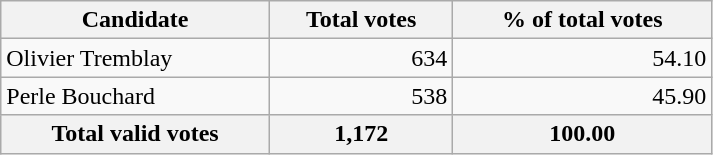<table class="wikitable" width="475">
<tr>
<th align="left">Candidate</th>
<th align="right">Total votes</th>
<th align="right">% of total votes</th>
</tr>
<tr>
<td align="left">Olivier Tremblay</td>
<td align="right">634</td>
<td align="right">54.10</td>
</tr>
<tr>
<td align="left">Perle Bouchard</td>
<td align="right">538</td>
<td align="right">45.90</td>
</tr>
<tr bgcolor="#EEEEEE">
<th align="left">Total valid votes</th>
<th align="right"><strong>1,172</strong></th>
<th align="right"><strong>100.00</strong></th>
</tr>
</table>
